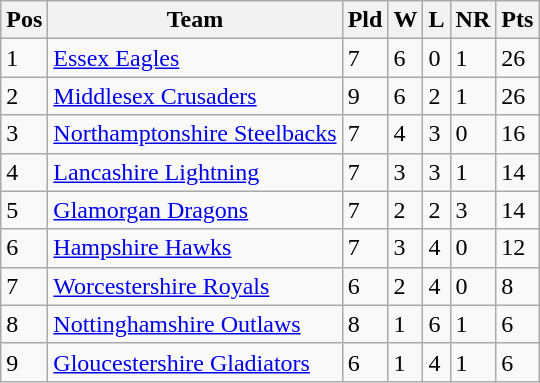<table class="wikitable">
<tr>
<th>Pos</th>
<th>Team</th>
<th>Pld</th>
<th>W</th>
<th>L</th>
<th>NR</th>
<th>Pts</th>
</tr>
<tr>
<td>1</td>
<td><a href='#'>Essex Eagles</a></td>
<td>7</td>
<td>6</td>
<td>0</td>
<td>1</td>
<td>26</td>
</tr>
<tr>
<td>2</td>
<td><a href='#'>Middlesex Crusaders</a></td>
<td>9</td>
<td>6</td>
<td>2</td>
<td>1</td>
<td>26</td>
</tr>
<tr>
<td>3</td>
<td><a href='#'>Northamptonshire Steelbacks</a></td>
<td>7</td>
<td>4</td>
<td>3</td>
<td>0</td>
<td>16</td>
</tr>
<tr>
<td>4</td>
<td><a href='#'>Lancashire Lightning</a></td>
<td>7</td>
<td>3</td>
<td>3</td>
<td>1</td>
<td>14</td>
</tr>
<tr>
<td>5</td>
<td><a href='#'>Glamorgan Dragons</a></td>
<td>7</td>
<td>2</td>
<td>2</td>
<td>3</td>
<td>14</td>
</tr>
<tr>
<td>6</td>
<td><a href='#'>Hampshire Hawks</a></td>
<td>7</td>
<td>3</td>
<td>4</td>
<td>0</td>
<td>12</td>
</tr>
<tr>
<td>7</td>
<td><a href='#'>Worcestershire Royals</a></td>
<td>6</td>
<td>2</td>
<td>4</td>
<td>0</td>
<td>8</td>
</tr>
<tr>
<td>8</td>
<td><a href='#'>Nottinghamshire Outlaws</a></td>
<td>8</td>
<td>1</td>
<td>6</td>
<td>1</td>
<td>6</td>
</tr>
<tr>
<td>9</td>
<td><a href='#'>Gloucestershire Gladiators</a></td>
<td>6</td>
<td>1</td>
<td>4</td>
<td>1</td>
<td>6</td>
</tr>
</table>
